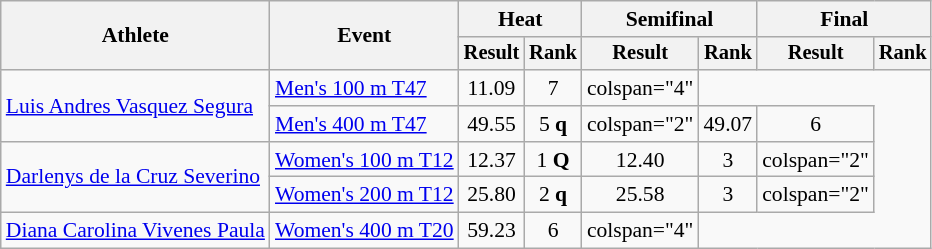<table class="wikitable" style="font-size:90%">
<tr>
<th rowspan="2">Athlete</th>
<th rowspan="2">Event</th>
<th colspan="2">Heat</th>
<th colspan="2">Semifinal</th>
<th colspan="2">Final</th>
</tr>
<tr style="font-size:95%">
<th>Result</th>
<th>Rank</th>
<th>Result</th>
<th>Rank</th>
<th>Result</th>
<th>Rank</th>
</tr>
<tr align=center>
<td align=left rowspan=2><a href='#'>Luis Andres Vasquez Segura</a></td>
<td align=left><a href='#'>Men's 100 m T47</a></td>
<td>11.09</td>
<td>7</td>
<td>colspan="4" </td>
</tr>
<tr align=center>
<td align=left><a href='#'>Men's 400 m T47</a></td>
<td>49.55</td>
<td>5 <strong>q</strong></td>
<td>colspan="2" </td>
<td>49.07</td>
<td>6</td>
</tr>
<tr align=center>
<td align=left rowspan=2><a href='#'>Darlenys de la Cruz Severino</a></td>
<td align=left><a href='#'>Women's 100 m T12</a></td>
<td>12.37</td>
<td>1 <strong>Q</strong></td>
<td>12.40</td>
<td>3</td>
<td>colspan="2" </td>
</tr>
<tr align=center>
<td align=left><a href='#'>Women's 200 m T12</a></td>
<td>25.80</td>
<td>2 <strong>q</strong></td>
<td>25.58</td>
<td>3</td>
<td>colspan="2" </td>
</tr>
<tr align=center>
<td align=left><a href='#'>Diana Carolina Vivenes Paula</a></td>
<td align=left><a href='#'>Women's 400 m T20</a></td>
<td>59.23</td>
<td>6</td>
<td>colspan="4" </td>
</tr>
</table>
